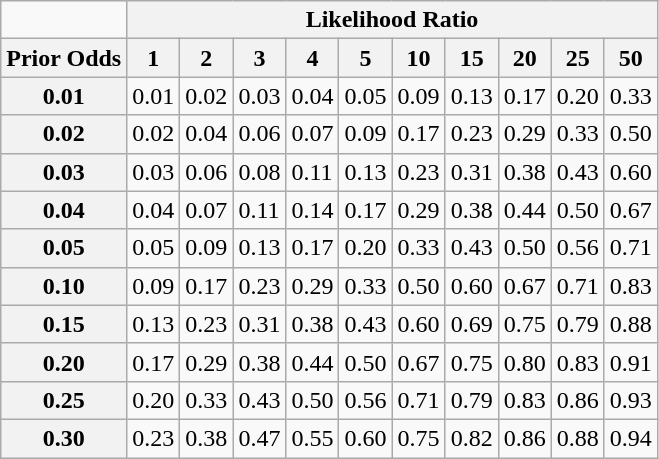<table class="wikitable">
<tr>
<td></td>
<th colspan="10">Likelihood Ratio</th>
</tr>
<tr>
<th>Prior Odds</th>
<th>1</th>
<th>2</th>
<th>3</th>
<th>4</th>
<th>5</th>
<th>10</th>
<th>15</th>
<th>20</th>
<th>25</th>
<th>50</th>
</tr>
<tr>
<th>0.01</th>
<td>0.01</td>
<td>0.02</td>
<td>0.03</td>
<td>0.04</td>
<td>0.05</td>
<td>0.09</td>
<td>0.13</td>
<td>0.17</td>
<td>0.20</td>
<td>0.33</td>
</tr>
<tr>
<th>0.02</th>
<td>0.02</td>
<td>0.04</td>
<td>0.06</td>
<td>0.07</td>
<td>0.09</td>
<td>0.17</td>
<td>0.23</td>
<td>0.29</td>
<td>0.33</td>
<td>0.50</td>
</tr>
<tr>
<th>0.03</th>
<td>0.03</td>
<td>0.06</td>
<td>0.08</td>
<td>0.11</td>
<td>0.13</td>
<td>0.23</td>
<td>0.31</td>
<td>0.38</td>
<td>0.43</td>
<td>0.60</td>
</tr>
<tr>
<th>0.04</th>
<td>0.04</td>
<td>0.07</td>
<td>0.11</td>
<td>0.14</td>
<td>0.17</td>
<td>0.29</td>
<td>0.38</td>
<td>0.44</td>
<td>0.50</td>
<td>0.67</td>
</tr>
<tr>
<th>0.05</th>
<td>0.05</td>
<td>0.09</td>
<td>0.13</td>
<td>0.17</td>
<td>0.20</td>
<td>0.33</td>
<td>0.43</td>
<td>0.50</td>
<td>0.56</td>
<td>0.71</td>
</tr>
<tr>
<th>0.10</th>
<td>0.09</td>
<td>0.17</td>
<td>0.23</td>
<td>0.29</td>
<td>0.33</td>
<td>0.50</td>
<td>0.60</td>
<td>0.67</td>
<td>0.71</td>
<td>0.83</td>
</tr>
<tr>
<th>0.15</th>
<td>0.13</td>
<td>0.23</td>
<td>0.31</td>
<td>0.38</td>
<td>0.43</td>
<td>0.60</td>
<td>0.69</td>
<td>0.75</td>
<td>0.79</td>
<td>0.88</td>
</tr>
<tr>
<th>0.20</th>
<td>0.17</td>
<td>0.29</td>
<td>0.38</td>
<td>0.44</td>
<td>0.50</td>
<td>0.67</td>
<td>0.75</td>
<td>0.80</td>
<td>0.83</td>
<td>0.91</td>
</tr>
<tr>
<th>0.25</th>
<td>0.20</td>
<td>0.33</td>
<td>0.43</td>
<td>0.50</td>
<td>0.56</td>
<td>0.71</td>
<td>0.79</td>
<td>0.83</td>
<td>0.86</td>
<td>0.93</td>
</tr>
<tr>
<th>0.30</th>
<td>0.23</td>
<td>0.38</td>
<td>0.47</td>
<td>0.55</td>
<td>0.60</td>
<td>0.75</td>
<td>0.82</td>
<td>0.86</td>
<td>0.88</td>
<td>0.94</td>
</tr>
</table>
